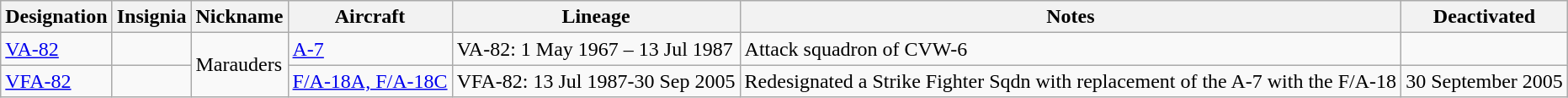<table class="wikitable">
<tr>
<th>Designation</th>
<th>Insignia</th>
<th>Nickname</th>
<th>Aircraft</th>
<th>Lineage</th>
<th>Notes</th>
<th>Deactivated</th>
</tr>
<tr>
<td><a href='#'>VA-82</a></td>
<td></td>
<td Rowspan="2">Marauders</td>
<td><a href='#'>A-7</a></td>
<td>VA-82: 1 May 1967 – 13 Jul 1987</td>
<td>Attack squadron of CVW-6</td>
</tr>
<tr>
<td><a href='#'>VFA-82</a></td>
<td></td>
<td><a href='#'>F/A-18A, F/A-18C</a></td>
<td style="white-space: nowrap;">VFA-82: 13 Jul 1987-30 Sep 2005</td>
<td>Redesignated a Strike Fighter Sqdn with replacement of the A-7 with the F/A-18</td>
<td>30 September 2005</td>
</tr>
</table>
